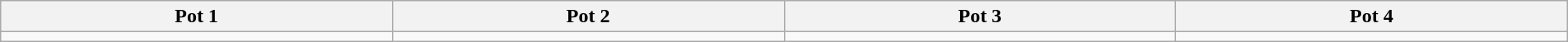<table class="wikitable" style="width:100%;">
<tr>
<th width=25%>Pot 1</th>
<th width=25%>Pot 2</th>
<th width=25%>Pot 3</th>
<th width=25%>Pot 4</th>
</tr>
<tr style="text-align:top">
<td></td>
<td></td>
<td></td>
<td></td>
</tr>
</table>
